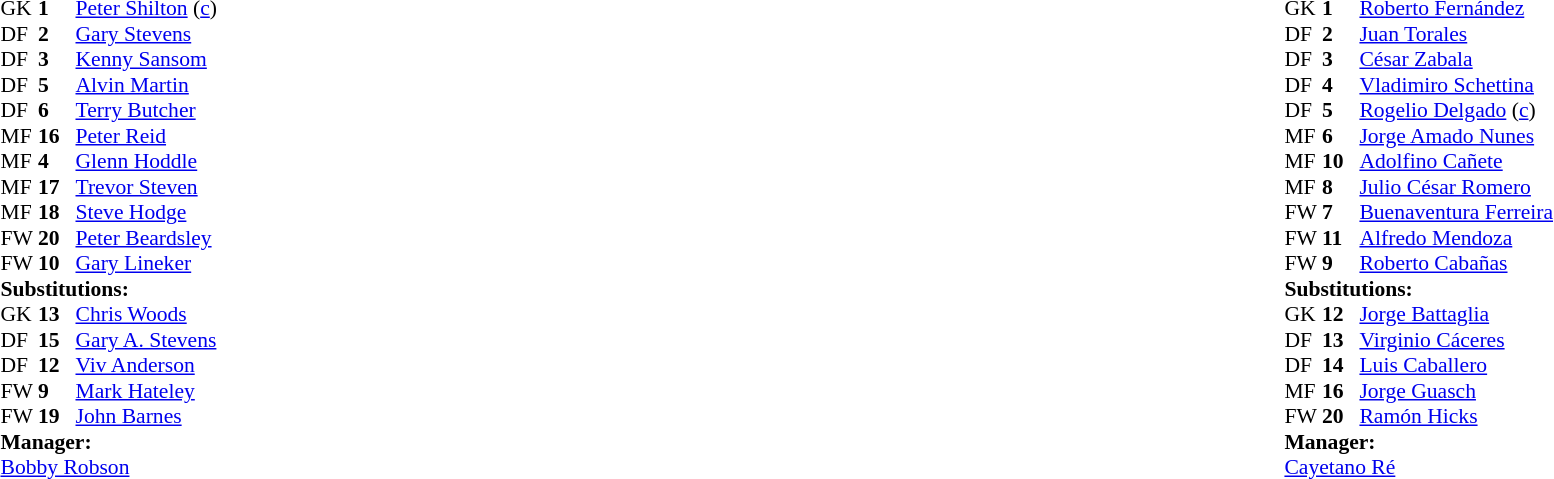<table width="100%">
<tr>
<td valign="top" width="50%"><br><table style="font-size: 90%" cellspacing="0" cellpadding="0">
<tr>
<th width="25"></th>
<th width="25"></th>
</tr>
<tr>
<td>GK</td>
<td><strong>1</strong></td>
<td><a href='#'>Peter Shilton</a> (<a href='#'>c</a>)</td>
</tr>
<tr>
<td>DF</td>
<td><strong>2</strong></td>
<td><a href='#'>Gary Stevens</a></td>
</tr>
<tr>
<td>DF</td>
<td><strong>3</strong></td>
<td><a href='#'>Kenny Sansom</a></td>
</tr>
<tr>
<td>DF</td>
<td><strong>5</strong></td>
<td><a href='#'>Alvin Martin</a></td>
<td></td>
</tr>
<tr>
<td>DF</td>
<td><strong>6</strong></td>
<td><a href='#'>Terry Butcher</a></td>
</tr>
<tr>
<td>MF</td>
<td><strong>16</strong></td>
<td><a href='#'>Peter Reid</a></td>
<td></td>
<td></td>
</tr>
<tr>
<td>MF</td>
<td><strong>4</strong></td>
<td><a href='#'>Glenn Hoddle</a></td>
</tr>
<tr>
<td>MF</td>
<td><strong>17</strong></td>
<td><a href='#'>Trevor Steven</a></td>
</tr>
<tr>
<td>MF</td>
<td><strong>18</strong></td>
<td><a href='#'>Steve Hodge</a></td>
<td></td>
</tr>
<tr>
<td>FW</td>
<td><strong>20</strong></td>
<td><a href='#'>Peter Beardsley</a></td>
<td></td>
<td></td>
</tr>
<tr>
<td>FW</td>
<td><strong>10</strong></td>
<td><a href='#'>Gary Lineker</a></td>
</tr>
<tr>
<td colspan=3><strong>Substitutions:</strong></td>
</tr>
<tr>
<td>GK</td>
<td><strong>13</strong></td>
<td><a href='#'>Chris Woods</a></td>
<td></td>
<td></td>
</tr>
<tr>
<td>DF</td>
<td><strong>15</strong></td>
<td><a href='#'>Gary A. Stevens</a></td>
<td></td>
<td></td>
</tr>
<tr>
<td>DF</td>
<td><strong>12</strong></td>
<td><a href='#'>Viv Anderson</a></td>
<td></td>
<td></td>
</tr>
<tr>
<td>FW</td>
<td><strong>9</strong></td>
<td><a href='#'>Mark Hateley</a></td>
<td></td>
<td></td>
</tr>
<tr>
<td>FW</td>
<td><strong>19</strong></td>
<td><a href='#'>John Barnes</a></td>
<td></td>
<td></td>
</tr>
<tr>
<td colspan=3><strong>Manager:</strong></td>
</tr>
<tr>
<td colspan=3><a href='#'>Bobby Robson</a></td>
</tr>
</table>
</td>
<td valign="top"></td>
<td valign="top" width="50%"><br><table style="font-size: 90%" cellspacing="0" cellpadding="0" align="center">
<tr>
<th width=25></th>
<th width=25></th>
</tr>
<tr>
<td>GK</td>
<td><strong>1</strong></td>
<td><a href='#'>Roberto Fernández</a></td>
</tr>
<tr>
<td>DF</td>
<td><strong>2</strong></td>
<td><a href='#'>Juan Torales</a></td>
<td></td>
<td></td>
</tr>
<tr>
<td>DF</td>
<td><strong>3</strong></td>
<td><a href='#'>César Zabala</a></td>
</tr>
<tr>
<td>DF</td>
<td><strong>4</strong></td>
<td><a href='#'>Vladimiro Schettina</a></td>
</tr>
<tr>
<td>DF</td>
<td><strong>5</strong></td>
<td><a href='#'>Rogelio Delgado</a> (<a href='#'>c</a>)</td>
</tr>
<tr>
<td>MF</td>
<td><strong>6</strong></td>
<td><a href='#'>Jorge Amado Nunes</a></td>
<td></td>
</tr>
<tr>
<td>MF</td>
<td><strong>10</strong></td>
<td><a href='#'>Adolfino Cañete</a></td>
</tr>
<tr>
<td>MF</td>
<td><strong>8</strong></td>
<td><a href='#'>Julio César Romero</a></td>
</tr>
<tr>
<td>FW</td>
<td><strong>7</strong></td>
<td><a href='#'>Buenaventura Ferreira</a></td>
</tr>
<tr>
<td>FW</td>
<td><strong>11</strong></td>
<td><a href='#'>Alfredo Mendoza</a></td>
</tr>
<tr>
<td>FW</td>
<td><strong>9</strong></td>
<td><a href='#'>Roberto Cabañas</a></td>
</tr>
<tr>
<td colspan=3><strong>Substitutions:</strong></td>
</tr>
<tr>
<td>GK</td>
<td><strong>12</strong></td>
<td><a href='#'>Jorge Battaglia</a></td>
<td></td>
<td></td>
</tr>
<tr>
<td>DF</td>
<td><strong>13</strong></td>
<td><a href='#'>Virginio Cáceres</a></td>
<td></td>
<td></td>
</tr>
<tr>
<td>DF</td>
<td><strong>14</strong></td>
<td><a href='#'>Luis Caballero</a></td>
<td></td>
<td></td>
</tr>
<tr>
<td>MF</td>
<td><strong>16</strong></td>
<td><a href='#'>Jorge Guasch</a></td>
<td></td>
<td></td>
</tr>
<tr>
<td>FW</td>
<td><strong>20</strong></td>
<td><a href='#'>Ramón Hicks</a></td>
<td></td>
<td></td>
</tr>
<tr>
<td colspan=3><strong>Manager:</strong></td>
</tr>
<tr>
<td colspan=3><a href='#'>Cayetano Ré</a></td>
</tr>
</table>
</td>
</tr>
</table>
